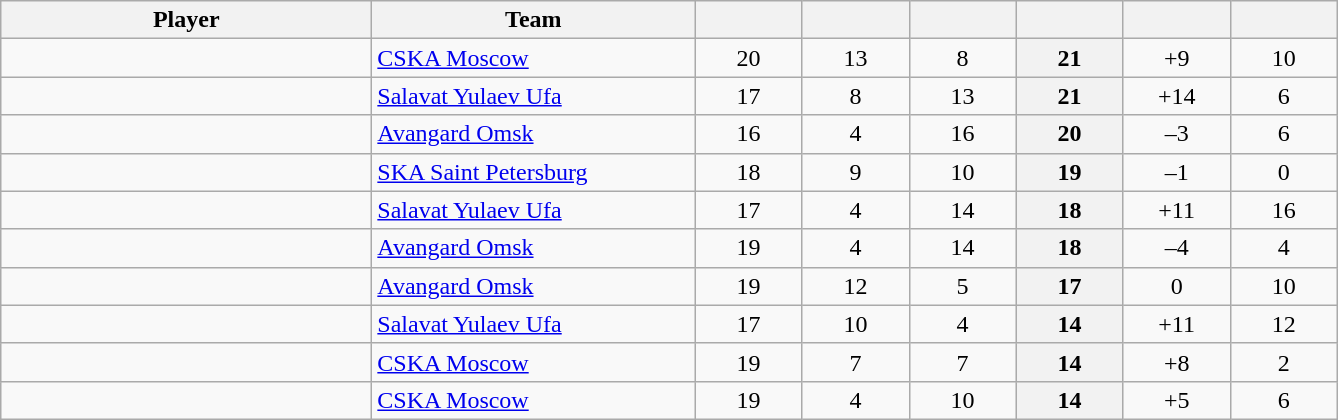<table class="wikitable sortable" style="text-align: center">
<tr>
<th style="width: 15em;">Player</th>
<th style="width: 13em;">Team</th>
<th style="width: 4em;"></th>
<th style="width: 4em;"></th>
<th style="width: 4em;"></th>
<th style="width: 4em;"></th>
<th style="width: 4em;"></th>
<th style="width: 4em;"></th>
</tr>
<tr>
<td style="text-align:left;"> </td>
<td style="text-align:left;"><a href='#'>CSKA Moscow</a></td>
<td>20</td>
<td>13</td>
<td>8</td>
<th>21</th>
<td>+9</td>
<td>10</td>
</tr>
<tr>
<td style="text-align:left;"> </td>
<td style="text-align:left;"><a href='#'>Salavat Yulaev Ufa</a></td>
<td>17</td>
<td>8</td>
<td>13</td>
<th>21</th>
<td>+14</td>
<td>6</td>
</tr>
<tr>
<td style="text-align:left;"> </td>
<td style="text-align:left;"><a href='#'>Avangard Omsk</a></td>
<td>16</td>
<td>4</td>
<td>16</td>
<th>20</th>
<td>–3</td>
<td>6</td>
</tr>
<tr>
<td style="text-align:left;"> </td>
<td style="text-align:left;"><a href='#'>SKA Saint Petersburg</a></td>
<td>18</td>
<td>9</td>
<td>10</td>
<th>19</th>
<td>–1</td>
<td>0</td>
</tr>
<tr>
<td style="text-align:left;"> </td>
<td style="text-align:left;"><a href='#'>Salavat Yulaev Ufa</a></td>
<td>17</td>
<td>4</td>
<td>14</td>
<th>18</th>
<td>+11</td>
<td>16</td>
</tr>
<tr>
<td style="text-align:left;"> </td>
<td style="text-align:left;"><a href='#'>Avangard Omsk</a></td>
<td>19</td>
<td>4</td>
<td>14</td>
<th>18</th>
<td>–4</td>
<td>4</td>
</tr>
<tr>
<td style="text-align:left;"> </td>
<td style="text-align:left;"><a href='#'>Avangard Omsk</a></td>
<td>19</td>
<td>12</td>
<td>5</td>
<th>17</th>
<td>0</td>
<td>10</td>
</tr>
<tr>
<td style="text-align:left;"> </td>
<td style="text-align:left;"><a href='#'>Salavat Yulaev Ufa</a></td>
<td>17</td>
<td>10</td>
<td>4</td>
<th>14</th>
<td>+11</td>
<td>12</td>
</tr>
<tr>
<td style="text-align:left;"> </td>
<td style="text-align:left;"><a href='#'>CSKA Moscow</a></td>
<td>19</td>
<td>7</td>
<td>7</td>
<th>14</th>
<td>+8</td>
<td>2</td>
</tr>
<tr>
<td style="text-align:left;"> </td>
<td style="text-align:left;"><a href='#'>CSKA Moscow</a></td>
<td>19</td>
<td>4</td>
<td>10</td>
<th>14</th>
<td>+5</td>
<td>6</td>
</tr>
</table>
